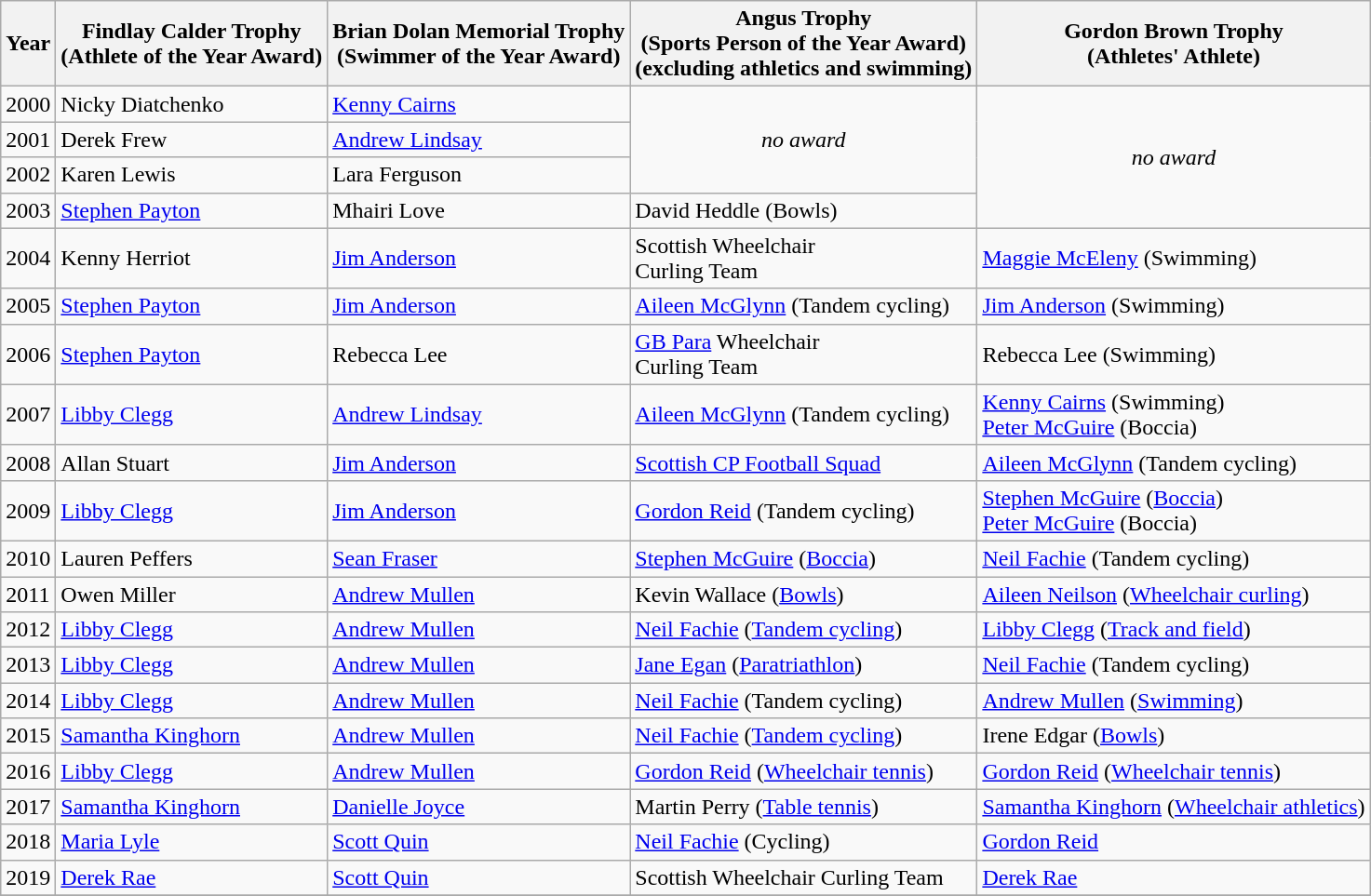<table class="wikitable unsortable">
<tr>
<th>Year<br></th>
<th>Findlay Calder Trophy<br>(Athlete of the Year Award)</th>
<th>Brian Dolan Memorial Trophy<br>(Swimmer of the Year Award)</th>
<th>Angus Trophy<br>(Sports Person of the Year Award)<br>(excluding athletics and swimming)</th>
<th>Gordon Brown Trophy<br>(Athletes' Athlete)</th>
</tr>
<tr>
<td>2000</td>
<td>Nicky Diatchenko</td>
<td><a href='#'>Kenny Cairns</a></td>
<td style="text-align: center;" rowspan="3"><em>no award</em></td>
<td style="text-align: center;" rowspan="4"><em>no award</em></td>
</tr>
<tr>
<td>2001</td>
<td>Derek Frew</td>
<td><a href='#'>Andrew Lindsay</a></td>
</tr>
<tr>
<td>2002</td>
<td>Karen Lewis</td>
<td>Lara Ferguson</td>
</tr>
<tr>
<td>2003</td>
<td><a href='#'>Stephen Payton</a></td>
<td>Mhairi Love</td>
<td>David Heddle (Bowls)</td>
</tr>
<tr>
<td>2004</td>
<td>Kenny Herriot</td>
<td><a href='#'>Jim Anderson</a></td>
<td>Scottish Wheelchair<br>Curling Team</td>
<td><a href='#'>Maggie McEleny</a> (Swimming)</td>
</tr>
<tr>
<td>2005</td>
<td><a href='#'>Stephen Payton</a></td>
<td><a href='#'>Jim Anderson</a></td>
<td><a href='#'>Aileen McGlynn</a> (Tandem cycling)</td>
<td><a href='#'>Jim Anderson</a> (Swimming)</td>
</tr>
<tr>
<td>2006</td>
<td><a href='#'>Stephen Payton</a></td>
<td>Rebecca Lee</td>
<td><a href='#'>GB Para</a> Wheelchair<br>Curling Team</td>
<td>Rebecca Lee (Swimming)</td>
</tr>
<tr>
<td>2007</td>
<td><a href='#'>Libby Clegg</a></td>
<td><a href='#'>Andrew Lindsay</a></td>
<td><a href='#'>Aileen McGlynn</a> (Tandem cycling)</td>
<td><a href='#'>Kenny Cairns</a> (Swimming)<br><a href='#'>Peter McGuire</a> (Boccia)</td>
</tr>
<tr>
<td>2008</td>
<td>Allan Stuart</td>
<td><a href='#'>Jim Anderson</a></td>
<td><a href='#'>Scottish CP Football Squad</a></td>
<td><a href='#'>Aileen McGlynn</a> (Tandem cycling)</td>
</tr>
<tr>
<td>2009</td>
<td><a href='#'>Libby Clegg</a></td>
<td><a href='#'>Jim Anderson</a></td>
<td><a href='#'>Gordon Reid</a> (Tandem cycling)</td>
<td><a href='#'>Stephen McGuire</a> (<a href='#'>Boccia</a>)<br><a href='#'>Peter McGuire</a> (Boccia)</td>
</tr>
<tr>
<td>2010</td>
<td>Lauren Peffers</td>
<td><a href='#'>Sean Fraser</a></td>
<td><a href='#'>Stephen McGuire</a> (<a href='#'>Boccia</a>)</td>
<td><a href='#'>Neil Fachie</a> (Tandem cycling)</td>
</tr>
<tr>
<td>2011</td>
<td>Owen Miller</td>
<td><a href='#'>Andrew Mullen</a></td>
<td>Kevin Wallace (<a href='#'>Bowls</a>)</td>
<td><a href='#'>Aileen Neilson</a> (<a href='#'>Wheelchair curling</a>)</td>
</tr>
<tr>
<td>2012</td>
<td><a href='#'>Libby Clegg</a></td>
<td><a href='#'>Andrew Mullen</a></td>
<td><a href='#'>Neil Fachie</a> (<a href='#'>Tandem cycling</a>)</td>
<td><a href='#'>Libby Clegg</a> (<a href='#'>Track and field</a>)</td>
</tr>
<tr>
<td>2013</td>
<td><a href='#'>Libby Clegg</a></td>
<td><a href='#'>Andrew Mullen</a></td>
<td><a href='#'>Jane Egan</a> (<a href='#'>Paratriathlon</a>)</td>
<td><a href='#'>Neil Fachie</a> (Tandem cycling)</td>
</tr>
<tr>
<td>2014</td>
<td><a href='#'>Libby Clegg</a></td>
<td><a href='#'>Andrew Mullen</a></td>
<td><a href='#'>Neil Fachie</a> (Tandem cycling)</td>
<td><a href='#'>Andrew Mullen</a> (<a href='#'>Swimming</a>)</td>
</tr>
<tr>
<td>2015</td>
<td><a href='#'>Samantha Kinghorn</a></td>
<td><a href='#'>Andrew Mullen</a></td>
<td><a href='#'>Neil Fachie</a> (<a href='#'>Tandem cycling</a>)</td>
<td>Irene Edgar (<a href='#'>Bowls</a>)</td>
</tr>
<tr>
<td>2016</td>
<td><a href='#'>Libby Clegg</a></td>
<td><a href='#'>Andrew Mullen</a></td>
<td><a href='#'>Gordon Reid</a> (<a href='#'>Wheelchair tennis</a>)</td>
<td><a href='#'>Gordon Reid</a> (<a href='#'>Wheelchair tennis</a>)</td>
</tr>
<tr>
<td>2017</td>
<td><a href='#'>Samantha Kinghorn</a></td>
<td><a href='#'>Danielle Joyce</a></td>
<td>Martin Perry (<a href='#'>Table tennis</a>)</td>
<td><a href='#'>Samantha Kinghorn</a> (<a href='#'>Wheelchair athletics</a>)</td>
</tr>
<tr>
<td>2018</td>
<td><a href='#'>Maria Lyle</a></td>
<td><a href='#'>Scott Quin</a></td>
<td><a href='#'>Neil Fachie</a> (Cycling)</td>
<td><a href='#'>Gordon Reid</a></td>
</tr>
<tr>
<td>2019</td>
<td><a href='#'>Derek Rae</a></td>
<td><a href='#'>Scott Quin</a></td>
<td>Scottish Wheelchair Curling Team</td>
<td><a href='#'>Derek Rae</a></td>
</tr>
<tr>
</tr>
</table>
